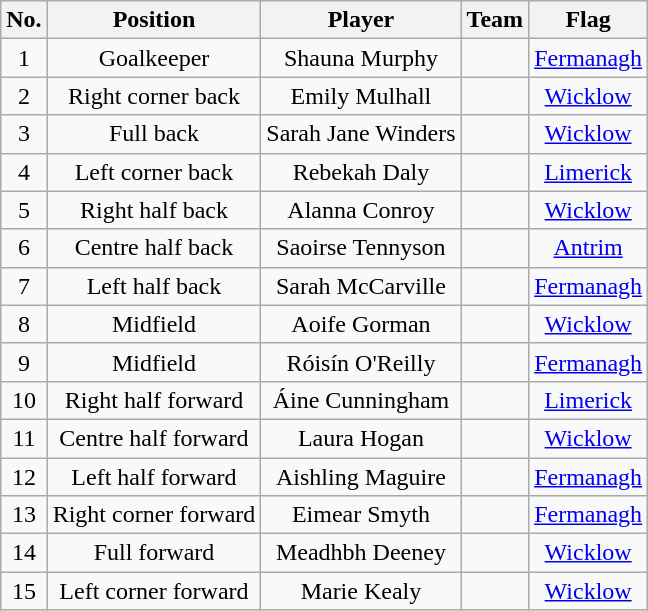<table class="wikitable" style="text-align:center; float:center; margin:0.5em 0 1em 1em;">
<tr>
<th>No.</th>
<th>Position</th>
<th>Player</th>
<th>Team</th>
<th>Flag</th>
</tr>
<tr>
<td>1</td>
<td style="text-align:center;">Goalkeeper</td>
<td>Shauna Murphy</td>
<td></td>
<td><a href='#'>Fermanagh</a></td>
</tr>
<tr>
<td>2</td>
<td style="text-align:center;">Right corner back</td>
<td>Emily Mulhall</td>
<td></td>
<td><a href='#'>Wicklow</a></td>
</tr>
<tr>
<td>3</td>
<td style="text-align:center;">Full back</td>
<td>Sarah Jane Winders</td>
<td></td>
<td><a href='#'>Wicklow</a></td>
</tr>
<tr>
<td>4</td>
<td style="text-align:center;">Left corner back</td>
<td>Rebekah Daly</td>
<td></td>
<td><a href='#'>Limerick</a></td>
</tr>
<tr>
<td>5</td>
<td style="text-align:center;">Right half back</td>
<td>Alanna Conroy</td>
<td></td>
<td><a href='#'>Wicklow</a></td>
</tr>
<tr>
<td>6</td>
<td style="text-align:center;">Centre half back</td>
<td>Saoirse Tennyson</td>
<td></td>
<td><a href='#'>Antrim</a></td>
</tr>
<tr>
<td>7</td>
<td style="text-align:center;">Left half back</td>
<td>Sarah McCarville</td>
<td></td>
<td><a href='#'>Fermanagh</a></td>
</tr>
<tr>
<td>8</td>
<td style="text-align:center;">Midfield</td>
<td>Aoife Gorman</td>
<td></td>
<td><a href='#'>Wicklow</a></td>
</tr>
<tr>
<td>9</td>
<td style="text-align:center;">Midfield</td>
<td>Róisín O'Reilly</td>
<td></td>
<td><a href='#'>Fermanagh</a></td>
</tr>
<tr>
<td>10</td>
<td style="text-align:center;">Right half forward</td>
<td>Áine Cunningham</td>
<td></td>
<td><a href='#'>Limerick</a></td>
</tr>
<tr>
<td>11</td>
<td style="text-align:center;">Centre half forward</td>
<td>Laura Hogan</td>
<td></td>
<td><a href='#'>Wicklow</a></td>
</tr>
<tr>
<td>12</td>
<td style="text-align:center;">Left half forward</td>
<td>Aishling Maguire</td>
<td></td>
<td><a href='#'>Fermanagh</a></td>
</tr>
<tr>
<td>13</td>
<td style="text-align:center;">Right corner forward</td>
<td>Eimear Smyth</td>
<td></td>
<td><a href='#'>Fermanagh</a></td>
</tr>
<tr>
<td>14</td>
<td style="text-align:center;">Full forward</td>
<td>Meadhbh Deeney</td>
<td></td>
<td><a href='#'>Wicklow</a></td>
</tr>
<tr>
<td>15</td>
<td style="text-align:center;">Left corner forward</td>
<td>Marie Kealy</td>
<td></td>
<td><a href='#'>Wicklow</a></td>
</tr>
</table>
